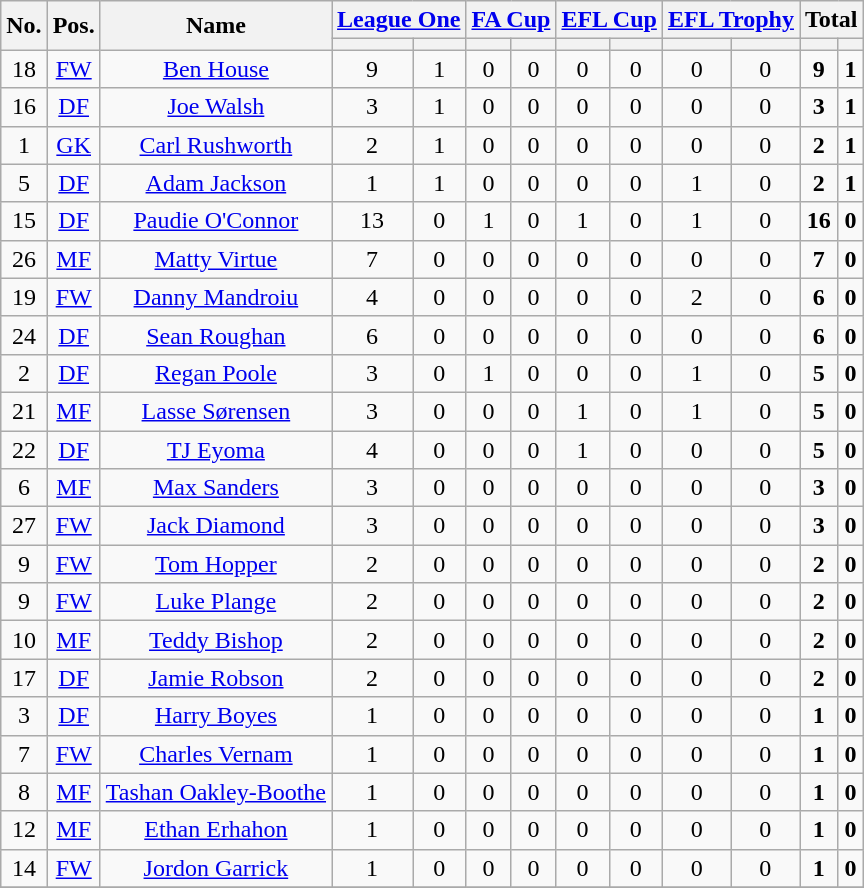<table class="wikitable sortable" style="text-align:center">
<tr>
<th rowspan="2">No.</th>
<th rowspan="2">Pos.</th>
<th rowspan="2">Name</th>
<th colspan="2"><a href='#'>League One</a></th>
<th colspan="2"><a href='#'>FA Cup</a></th>
<th colspan="2"><a href='#'>EFL Cup</a></th>
<th colspan="2"><a href='#'>EFL Trophy</a></th>
<th colspan="2">Total</th>
</tr>
<tr>
<th></th>
<th></th>
<th></th>
<th></th>
<th></th>
<th></th>
<th></th>
<th></th>
<th></th>
<th></th>
</tr>
<tr>
<td>18</td>
<td><a href='#'>FW</a></td>
<td><a href='#'>Ben House</a></td>
<td>9</td>
<td>1</td>
<td>0</td>
<td>0</td>
<td>0</td>
<td>0</td>
<td>0</td>
<td>0</td>
<td><strong>9</strong></td>
<td><strong>1</strong></td>
</tr>
<tr>
<td>16</td>
<td><a href='#'>DF</a></td>
<td><a href='#'>Joe Walsh</a></td>
<td>3</td>
<td>1</td>
<td>0</td>
<td>0</td>
<td>0</td>
<td>0</td>
<td>0</td>
<td>0</td>
<td><strong>3</strong></td>
<td><strong>1</strong></td>
</tr>
<tr>
<td>1</td>
<td><a href='#'>GK</a></td>
<td><a href='#'>Carl Rushworth</a></td>
<td>2</td>
<td>1</td>
<td>0</td>
<td>0</td>
<td>0</td>
<td>0</td>
<td>0</td>
<td>0</td>
<td><strong>2</strong></td>
<td><strong>1</strong></td>
</tr>
<tr>
<td>5</td>
<td><a href='#'>DF</a></td>
<td><a href='#'>Adam Jackson</a></td>
<td>1</td>
<td>1</td>
<td>0</td>
<td>0</td>
<td>0</td>
<td>0</td>
<td>1</td>
<td>0</td>
<td><strong>2</strong></td>
<td><strong>1</strong></td>
</tr>
<tr>
<td>15</td>
<td><a href='#'>DF</a></td>
<td><a href='#'>Paudie O'Connor</a></td>
<td>13</td>
<td>0</td>
<td>1</td>
<td>0</td>
<td>1</td>
<td>0</td>
<td>1</td>
<td>0</td>
<td><strong>16</strong></td>
<td><strong>0</strong></td>
</tr>
<tr>
<td>26</td>
<td><a href='#'>MF</a></td>
<td><a href='#'>Matty Virtue</a></td>
<td>7</td>
<td>0</td>
<td>0</td>
<td>0</td>
<td>0</td>
<td>0</td>
<td>0</td>
<td>0</td>
<td><strong>7</strong></td>
<td><strong>0</strong></td>
</tr>
<tr>
<td>19</td>
<td><a href='#'>FW</a></td>
<td><a href='#'>Danny Mandroiu</a></td>
<td>4</td>
<td>0</td>
<td>0</td>
<td>0</td>
<td>0</td>
<td>0</td>
<td>2</td>
<td>0</td>
<td><strong>6</strong></td>
<td><strong>0</strong></td>
</tr>
<tr>
<td>24</td>
<td><a href='#'>DF</a></td>
<td><a href='#'>Sean Roughan</a></td>
<td>6</td>
<td>0</td>
<td>0</td>
<td>0</td>
<td>0</td>
<td>0</td>
<td>0</td>
<td>0</td>
<td><strong>6</strong></td>
<td><strong>0</strong></td>
</tr>
<tr>
<td>2</td>
<td><a href='#'>DF</a></td>
<td><a href='#'>Regan Poole</a></td>
<td>3</td>
<td>0</td>
<td>1</td>
<td>0</td>
<td>0</td>
<td>0</td>
<td>1</td>
<td>0</td>
<td><strong>5</strong></td>
<td><strong>0</strong></td>
</tr>
<tr>
<td>21</td>
<td><a href='#'>MF</a></td>
<td><a href='#'>Lasse Sørensen</a></td>
<td>3</td>
<td>0</td>
<td>0</td>
<td>0</td>
<td>1</td>
<td>0</td>
<td>1</td>
<td>0</td>
<td><strong>5</strong></td>
<td><strong>0</strong></td>
</tr>
<tr>
<td>22</td>
<td><a href='#'>DF</a></td>
<td><a href='#'>TJ Eyoma</a></td>
<td>4</td>
<td>0</td>
<td>0</td>
<td>0</td>
<td>1</td>
<td>0</td>
<td>0</td>
<td>0</td>
<td><strong>5</strong></td>
<td><strong>0</strong></td>
</tr>
<tr>
<td>6</td>
<td><a href='#'>MF</a></td>
<td><a href='#'>Max Sanders</a></td>
<td>3</td>
<td>0</td>
<td>0</td>
<td>0</td>
<td>0</td>
<td>0</td>
<td>0</td>
<td>0</td>
<td><strong>3</strong></td>
<td><strong>0</strong></td>
</tr>
<tr>
<td>27</td>
<td><a href='#'>FW</a></td>
<td><a href='#'>Jack Diamond</a></td>
<td>3</td>
<td>0</td>
<td>0</td>
<td>0</td>
<td>0</td>
<td>0</td>
<td>0</td>
<td>0</td>
<td><strong>3</strong></td>
<td><strong>0</strong></td>
</tr>
<tr>
<td>9</td>
<td><a href='#'>FW</a></td>
<td><a href='#'>Tom Hopper</a></td>
<td>2</td>
<td>0</td>
<td>0</td>
<td>0</td>
<td>0</td>
<td>0</td>
<td>0</td>
<td>0</td>
<td><strong>2</strong></td>
<td><strong>0</strong></td>
</tr>
<tr>
<td>9</td>
<td><a href='#'>FW</a></td>
<td><a href='#'>Luke Plange</a></td>
<td>2</td>
<td>0</td>
<td>0</td>
<td>0</td>
<td>0</td>
<td>0</td>
<td>0</td>
<td>0</td>
<td><strong>2</strong></td>
<td><strong>0</strong></td>
</tr>
<tr>
<td>10</td>
<td><a href='#'>MF</a></td>
<td><a href='#'>Teddy Bishop</a></td>
<td>2</td>
<td>0</td>
<td>0</td>
<td>0</td>
<td>0</td>
<td>0</td>
<td>0</td>
<td>0</td>
<td><strong>2</strong></td>
<td><strong>0</strong></td>
</tr>
<tr>
<td>17</td>
<td><a href='#'>DF</a></td>
<td><a href='#'>Jamie Robson</a></td>
<td>2</td>
<td>0</td>
<td>0</td>
<td>0</td>
<td>0</td>
<td>0</td>
<td>0</td>
<td>0</td>
<td><strong>2</strong></td>
<td><strong>0</strong></td>
</tr>
<tr>
<td>3</td>
<td><a href='#'>DF</a></td>
<td><a href='#'>Harry Boyes</a></td>
<td>1</td>
<td>0</td>
<td>0</td>
<td>0</td>
<td>0</td>
<td>0</td>
<td>0</td>
<td>0</td>
<td><strong>1</strong></td>
<td><strong>0</strong></td>
</tr>
<tr>
<td>7</td>
<td><a href='#'>FW</a></td>
<td><a href='#'>Charles Vernam</a></td>
<td>1</td>
<td>0</td>
<td>0</td>
<td>0</td>
<td>0</td>
<td>0</td>
<td>0</td>
<td>0</td>
<td><strong>1</strong></td>
<td><strong>0</strong></td>
</tr>
<tr>
<td>8</td>
<td><a href='#'>MF</a></td>
<td><a href='#'>Tashan Oakley-Boothe</a></td>
<td>1</td>
<td>0</td>
<td>0</td>
<td>0</td>
<td>0</td>
<td>0</td>
<td>0</td>
<td>0</td>
<td><strong>1</strong></td>
<td><strong>0</strong></td>
</tr>
<tr>
<td>12</td>
<td><a href='#'>MF</a></td>
<td><a href='#'>Ethan Erhahon</a></td>
<td>1</td>
<td>0</td>
<td>0</td>
<td>0</td>
<td>0</td>
<td>0</td>
<td>0</td>
<td>0</td>
<td><strong>1</strong></td>
<td><strong>0</strong></td>
</tr>
<tr>
<td>14</td>
<td><a href='#'>FW</a></td>
<td><a href='#'>Jordon Garrick</a></td>
<td>1</td>
<td>0</td>
<td>0</td>
<td>0</td>
<td>0</td>
<td>0</td>
<td>0</td>
<td>0</td>
<td><strong>1</strong></td>
<td><strong>0</strong></td>
</tr>
<tr>
</tr>
</table>
